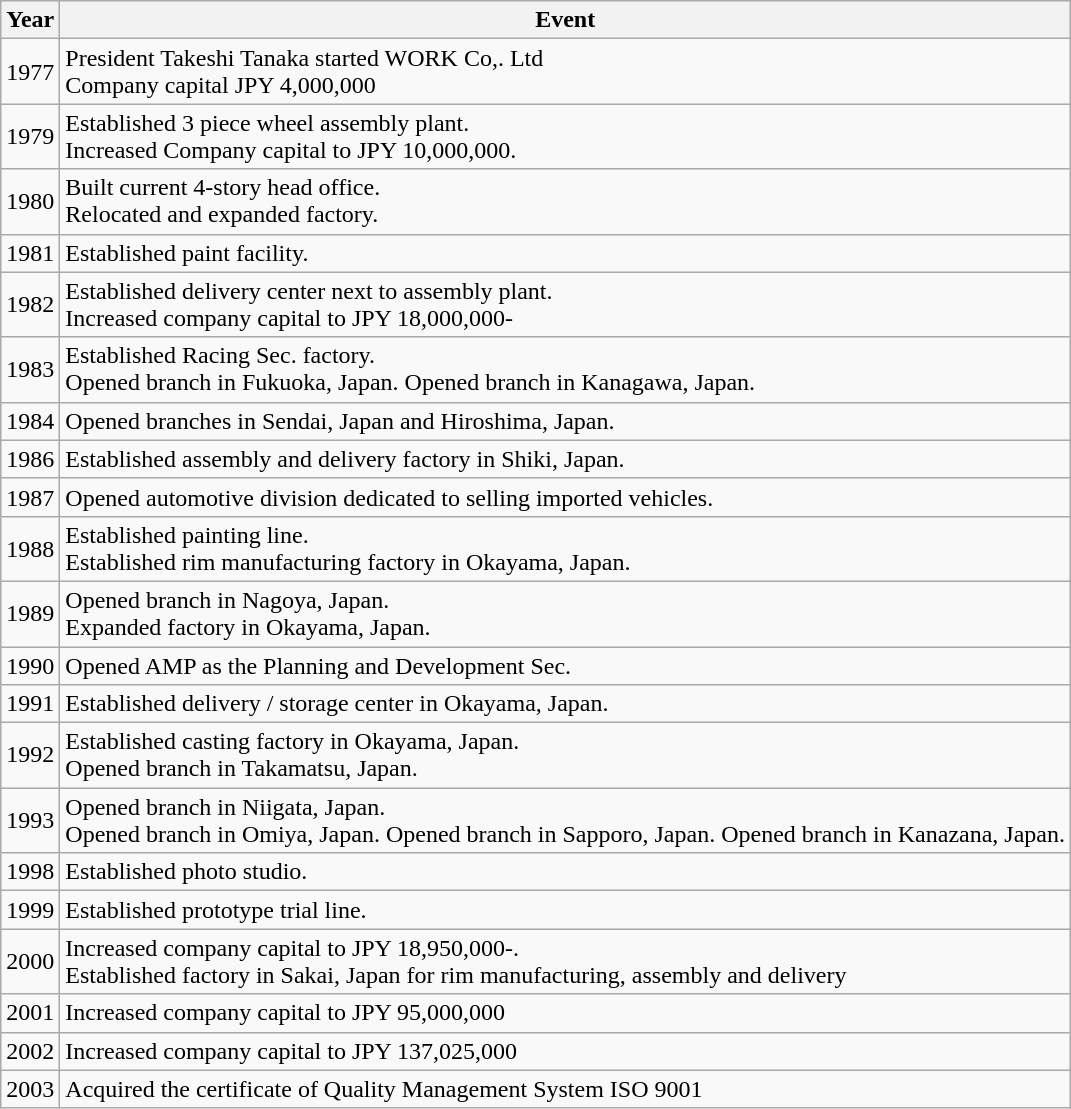<table class="wikitable">
<tr>
<th>Year</th>
<th>Event</th>
</tr>
<tr>
<td>1977</td>
<td>President Takeshi Tanaka started WORK Co,. Ltd<br>Company capital JPY 4,000,000</td>
</tr>
<tr>
<td>1979</td>
<td>Established 3 piece wheel assembly plant.<br>Increased Company capital to JPY 10,000,000.</td>
</tr>
<tr>
<td>1980</td>
<td>Built current 4-story head office.<br>Relocated and expanded factory.</td>
</tr>
<tr>
<td>1981</td>
<td>Established paint facility.</td>
</tr>
<tr>
<td>1982</td>
<td>Established delivery center next to assembly plant.<br>Increased company capital to JPY 18,000,000-</td>
</tr>
<tr>
<td>1983</td>
<td>Established Racing Sec. factory.<br>Opened branch in Fukuoka, Japan.
Opened branch in Kanagawa, Japan.</td>
</tr>
<tr>
<td>1984</td>
<td>Opened branches in Sendai, Japan and Hiroshima, Japan.</td>
</tr>
<tr>
<td>1986</td>
<td>Established assembly and delivery factory in Shiki, Japan.</td>
</tr>
<tr>
<td>1987</td>
<td>Opened automotive division dedicated to selling imported vehicles.</td>
</tr>
<tr>
<td>1988</td>
<td>Established painting line.<br>Established rim manufacturing factory in Okayama, Japan.</td>
</tr>
<tr>
<td>1989</td>
<td>Opened branch in Nagoya, Japan.<br>Expanded factory in Okayama, Japan.</td>
</tr>
<tr>
<td>1990</td>
<td>Opened AMP as the Planning and Development Sec.</td>
</tr>
<tr>
<td>1991</td>
<td>Established delivery / storage center in Okayama, Japan.</td>
</tr>
<tr>
<td>1992</td>
<td>Established casting factory in Okayama, Japan.<br>Opened branch in Takamatsu, Japan.</td>
</tr>
<tr>
<td>1993</td>
<td>Opened branch in Niigata, Japan.<br>Opened branch in Omiya, Japan.
Opened branch in Sapporo, Japan.
Opened branch in Kanazana, Japan.</td>
</tr>
<tr>
<td>1998</td>
<td>Established photo studio.</td>
</tr>
<tr>
<td>1999</td>
<td>Established prototype trial line.</td>
</tr>
<tr>
<td>2000</td>
<td>Increased company capital to JPY 18,950,000-.<br>Established factory in Sakai, Japan for rim manufacturing,
assembly and delivery</td>
</tr>
<tr>
<td>2001</td>
<td>Increased company capital to JPY 95,000,000</td>
</tr>
<tr>
<td>2002</td>
<td>Increased company capital to JPY 137,025,000</td>
</tr>
<tr>
<td>2003</td>
<td>Acquired the certificate of Quality Management System ISO 9001</td>
</tr>
</table>
